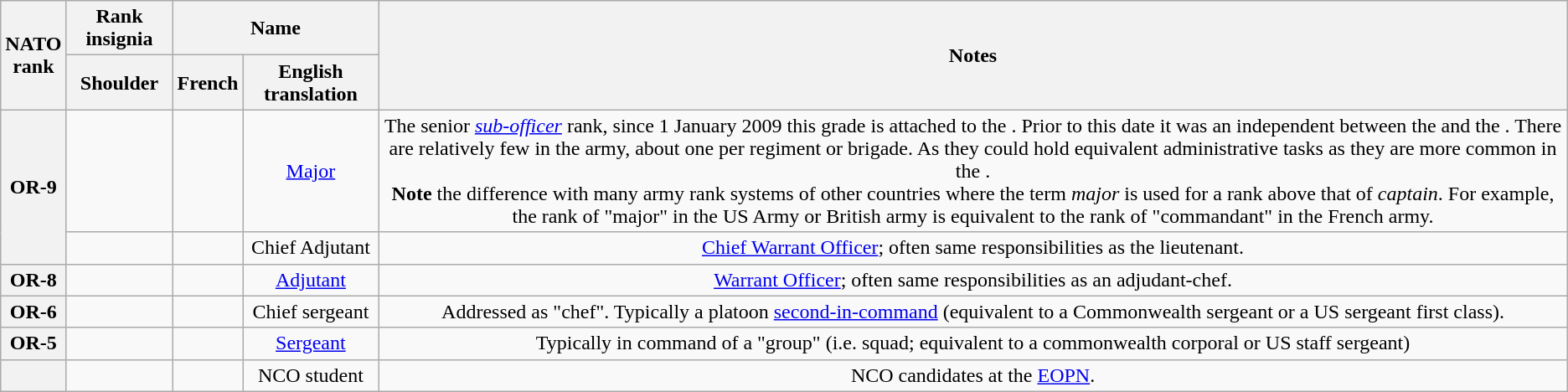<table class="wikitable plainrowheaders" style="text-align:center;" border="1">
<tr>
<th rowspan=2>NATO<br>rank</th>
<th colspan=1>Rank insignia</th>
<th colspan=2>Name</th>
<th rowspan=2>Notes</th>
</tr>
<tr>
<th>Shoulder</th>
<th>French</th>
<th>English translation</th>
</tr>
<tr>
<th rowspan=2>OR-9</th>
<td></td>
<td></td>
<td><a href='#'>Major</a></td>
<td>The senior <em><a href='#'>sub-officer</a></em> rank, since 1 January 2009 this grade is attached to the . Prior to this date it was an independent  between the  and the . There are relatively few  in the army, about one per regiment or brigade. As they could hold equivalent administrative tasks as  they are more common in the .<br> <strong>Note</strong> the difference with many army rank systems of other countries where the term <em>major</em> is used for a rank above that of <em>captain</em>. For example, the rank of "major" in the US Army or British army is equivalent to the rank of "commandant" in the French army.</td>
</tr>
<tr>
<td></td>
<td></td>
<td>Chief Adjutant</td>
<td><a href='#'>Chief Warrant Officer</a>; often same responsibilities as the lieutenant.</td>
</tr>
<tr>
<th>OR-8</th>
<td></td>
<td></td>
<td><a href='#'>Adjutant</a></td>
<td><a href='#'>Warrant Officer</a>; often same responsibilities as an adjudant-chef.</td>
</tr>
<tr>
<th>OR-6</th>
<td></td>
<td></td>
<td>Chief sergeant</td>
<td>Addressed as "chef". Typically a platoon <a href='#'>second-in-command</a> (equivalent to a Commonwealth sergeant or a US sergeant first class).</td>
</tr>
<tr>
<th>OR-5</th>
<td></td>
<td></td>
<td><a href='#'>Sergeant</a></td>
<td>Typically in command of a "group" (i.e. squad; equivalent to a commonwealth corporal or US staff sergeant)</td>
</tr>
<tr>
<th></th>
<td></td>
<td></td>
<td>NCO student</td>
<td>NCO candidates at the <a href='#'>EOPN</a>.</td>
</tr>
</table>
